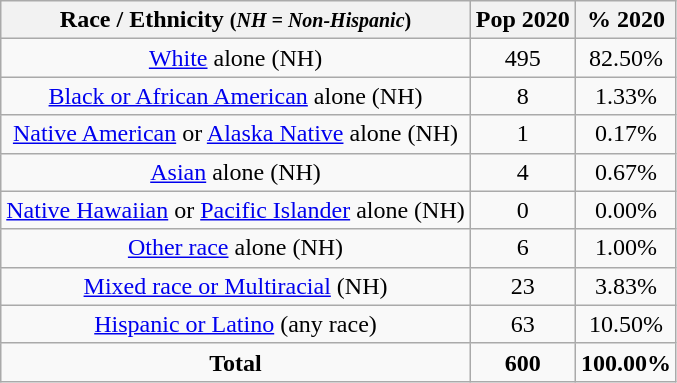<table class="wikitable" style="text-align:center;">
<tr>
<th>Race / Ethnicity <small>(<em>NH = Non-Hispanic</em>)</small></th>
<th>Pop 2020</th>
<th>% 2020</th>
</tr>
<tr>
<td><a href='#'>White</a> alone (NH)</td>
<td>495</td>
<td>82.50%</td>
</tr>
<tr>
<td><a href='#'>Black or African American</a> alone (NH)</td>
<td>8</td>
<td>1.33%</td>
</tr>
<tr>
<td><a href='#'>Native American</a> or <a href='#'>Alaska Native</a> alone (NH)</td>
<td>1</td>
<td>0.17%</td>
</tr>
<tr>
<td><a href='#'>Asian</a> alone (NH)</td>
<td>4</td>
<td>0.67%</td>
</tr>
<tr>
<td><a href='#'>Native Hawaiian</a> or <a href='#'>Pacific Islander</a> alone (NH)</td>
<td>0</td>
<td>0.00%</td>
</tr>
<tr>
<td><a href='#'>Other race</a> alone (NH)</td>
<td>6</td>
<td>1.00%</td>
</tr>
<tr>
<td><a href='#'>Mixed race or Multiracial</a> (NH)</td>
<td>23</td>
<td>3.83%</td>
</tr>
<tr>
<td><a href='#'>Hispanic or Latino</a> (any race)</td>
<td>63</td>
<td>10.50%</td>
</tr>
<tr>
<td><strong>Total</strong></td>
<td><strong>600</strong></td>
<td><strong>100.00%</strong></td>
</tr>
</table>
